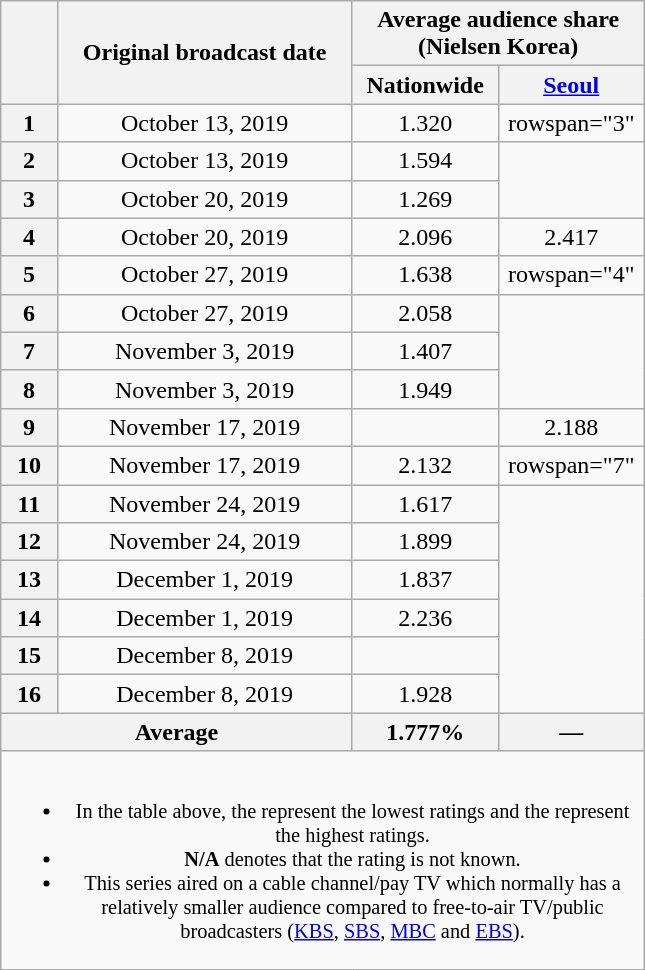<table class="wikitable" style="text-align:center; width:430px">
<tr>
<th rowspan="2"></th>
<th rowspan="2">Original broadcast date</th>
<th colspan="2">Average audience share<br>(Nielsen Korea)</th>
</tr>
<tr>
<th width="90">Nationwide</th>
<th width="90"><a href='#'>Seoul</a></th>
</tr>
<tr>
<th>1</th>
<td>October 13, 2019</td>
<td>1.320</td>
<td>rowspan="3" </td>
</tr>
<tr>
<th>2</th>
<td>October 13, 2019</td>
<td>1.594</td>
</tr>
<tr>
<th>3</th>
<td>October 20, 2019</td>
<td>1.269</td>
</tr>
<tr>
<th>4</th>
<td>October 20, 2019</td>
<td>2.096</td>
<td>2.417</td>
</tr>
<tr>
<th>5</th>
<td>October 27, 2019</td>
<td>1.638</td>
<td>rowspan="4" </td>
</tr>
<tr>
<th>6</th>
<td>October 27, 2019</td>
<td>2.058</td>
</tr>
<tr>
<th>7</th>
<td>November 3, 2019</td>
<td>1.407</td>
</tr>
<tr>
<th>8</th>
<td>November 3, 2019</td>
<td>1.949</td>
</tr>
<tr>
<th>9</th>
<td>November 17, 2019</td>
<td></td>
<td>2.188</td>
</tr>
<tr>
<th>10</th>
<td>November 17, 2019</td>
<td>2.132</td>
<td>rowspan="7" </td>
</tr>
<tr>
<th>11</th>
<td>November 24, 2019</td>
<td>1.617</td>
</tr>
<tr>
<th>12</th>
<td>November 24, 2019</td>
<td>1.899</td>
</tr>
<tr>
<th>13</th>
<td>December 1, 2019</td>
<td>1.837</td>
</tr>
<tr>
<th>14</th>
<td>December 1, 2019</td>
<td>2.236</td>
</tr>
<tr>
<th>15</th>
<td>December 8, 2019</td>
<td></td>
</tr>
<tr>
<th>16</th>
<td>December 8, 2019</td>
<td>1.928</td>
</tr>
<tr>
<th colspan="2"><strong>Average</strong></th>
<th><strong>1.777%</strong></th>
<th><strong>—</strong></th>
</tr>
<tr>
<td colspan="4" style="font-size:85%"><br><ul><li>In the table above, the <strong></strong> represent the lowest ratings and the <strong></strong> represent the highest ratings.</li><li><strong>N/A</strong> denotes that the rating is not known.</li><li>This series aired on a cable channel/pay TV which normally has a relatively smaller audience compared to free-to-air TV/public broadcasters (<a href='#'>KBS</a>, <a href='#'>SBS</a>, <a href='#'>MBC</a> and <a href='#'>EBS</a>).</li></ul></td>
</tr>
</table>
